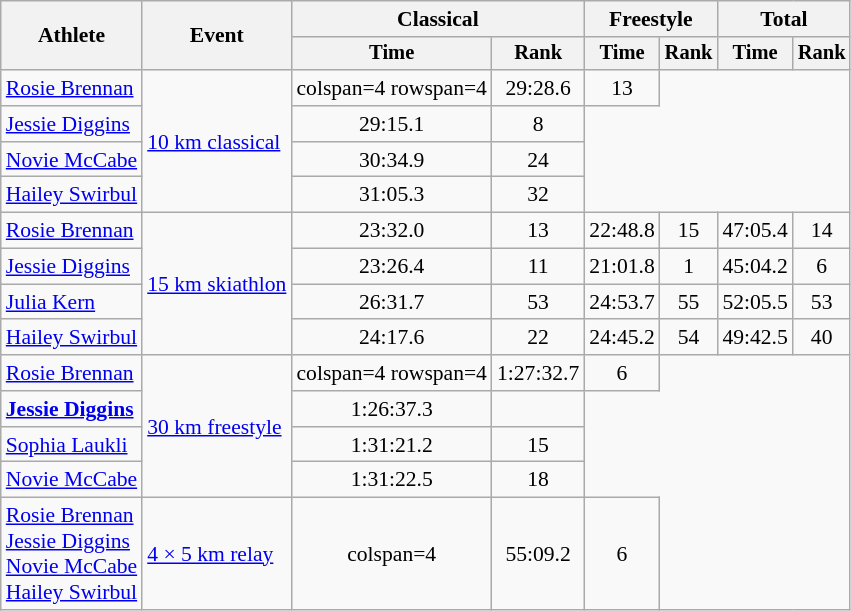<table class=wikitable style=font-size:90%;text-align:center>
<tr>
<th rowspan=2>Athlete</th>
<th rowspan=2>Event</th>
<th colspan=2>Classical</th>
<th colspan=2>Freestyle</th>
<th colspan=2>Total</th>
</tr>
<tr style=font-size:95%>
<th>Time</th>
<th>Rank</th>
<th>Time</th>
<th>Rank</th>
<th>Time</th>
<th>Rank</th>
</tr>
<tr>
<td align=left><a href='#'>Rosie Brennan</a></td>
<td align=left rowspan=4><a href='#'>10 km classical</a></td>
<td>colspan=4 rowspan=4 </td>
<td>29:28.6</td>
<td>13</td>
</tr>
<tr>
<td align=left><a href='#'>Jessie Diggins</a></td>
<td>29:15.1</td>
<td>8</td>
</tr>
<tr>
<td align=left><a href='#'>Novie McCabe</a></td>
<td>30:34.9</td>
<td>24</td>
</tr>
<tr>
<td align=left><a href='#'>Hailey Swirbul</a></td>
<td>31:05.3</td>
<td>32</td>
</tr>
<tr>
<td align=left><a href='#'>Rosie Brennan</a></td>
<td align=left rowspan=4><a href='#'>15 km skiathlon</a></td>
<td>23:32.0</td>
<td>13</td>
<td>22:48.8</td>
<td>15</td>
<td>47:05.4</td>
<td>14</td>
</tr>
<tr>
<td align=left><a href='#'>Jessie Diggins</a></td>
<td>23:26.4</td>
<td>11</td>
<td>21:01.8</td>
<td>1</td>
<td>45:04.2</td>
<td>6</td>
</tr>
<tr>
<td align=left><a href='#'>Julia Kern</a></td>
<td>26:31.7</td>
<td>53</td>
<td>24:53.7</td>
<td>55</td>
<td>52:05.5</td>
<td>53</td>
</tr>
<tr>
<td align=left><a href='#'>Hailey Swirbul</a></td>
<td>24:17.6</td>
<td>22</td>
<td>24:45.2</td>
<td>54</td>
<td>49:42.5</td>
<td>40</td>
</tr>
<tr>
<td align=left><a href='#'>Rosie Brennan</a></td>
<td align=left rowspan=4><a href='#'>30 km freestyle</a></td>
<td>colspan=4 rowspan=4 </td>
<td>1:27:32.7</td>
<td>6</td>
</tr>
<tr>
<td align=left><strong><a href='#'>Jessie Diggins</a></strong></td>
<td>1:26:37.3</td>
<td></td>
</tr>
<tr>
<td align=left><a href='#'>Sophia Laukli</a></td>
<td>1:31:21.2</td>
<td>15</td>
</tr>
<tr>
<td align=left><a href='#'>Novie McCabe</a></td>
<td>1:31:22.5</td>
<td>18</td>
</tr>
<tr>
<td align=left><a href='#'>Rosie Brennan</a><br><a href='#'>Jessie Diggins</a><br><a href='#'>Novie McCabe</a><br><a href='#'>Hailey Swirbul</a></td>
<td align=left><a href='#'>4 × 5 km relay</a></td>
<td>colspan=4 </td>
<td>55:09.2</td>
<td>6</td>
</tr>
</table>
